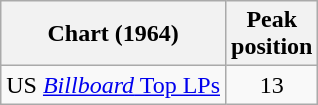<table class="wikitable">
<tr>
<th>Chart (1964)</th>
<th>Peak<br>position</th>
</tr>
<tr>
<td>US <a href='#'><em>Billboard</em> Top LPs</a></td>
<td style="text-align:center;">13</td>
</tr>
</table>
